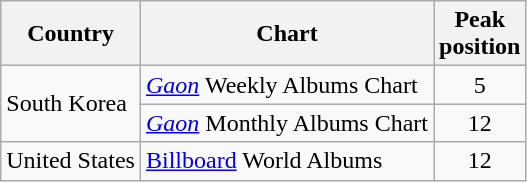<table class="wikitable sortable">
<tr>
<th>Country</th>
<th>Chart</th>
<th>Peak<br>position</th>
</tr>
<tr>
<td rowspan="2">South Korea</td>
<td><em><a href='#'>Gaon</a></em> Weekly Albums Chart</td>
<td align="center">5</td>
</tr>
<tr>
<td><em><a href='#'>Gaon</a></em> Monthly Albums Chart</td>
<td align="center">12</td>
</tr>
<tr>
<td rowspan="1">United States</td>
<td><a href='#'>Billboard</a> World Albums</td>
<td align="center">12</td>
</tr>
</table>
